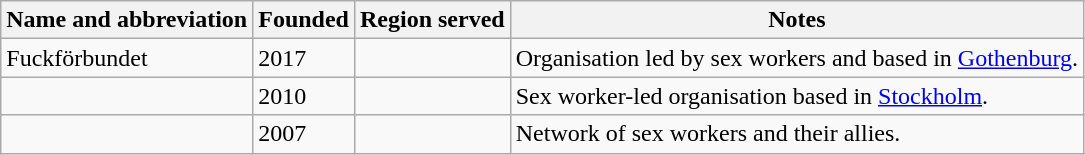<table class="wikitable sortable">
<tr>
<th>Name and abbreviation</th>
<th>Founded</th>
<th>Region served</th>
<th>Notes</th>
</tr>
<tr>
<td>Fuckförbundet</td>
<td>2017</td>
<td></td>
<td>Organisation led by sex workers and based in <a href='#'>Gothenburg</a>.</td>
</tr>
<tr>
<td></td>
<td>2010</td>
<td></td>
<td>Sex worker-led organisation based in <a href='#'>Stockholm</a>.</td>
</tr>
<tr>
<td></td>
<td>2007</td>
<td></td>
<td>Network of sex workers and their allies.</td>
</tr>
</table>
